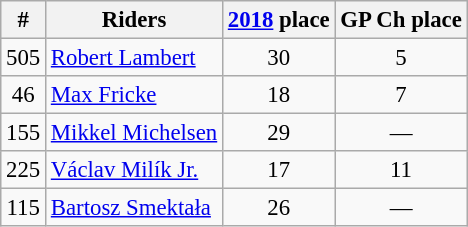<table class="wikitable" style="text-align: center; font-size: 95%">
<tr>
<th>#</th>
<th>Riders</th>
<th><a href='#'>2018</a> place</th>
<th>GP Ch place</th>
</tr>
<tr>
<td>505</td>
<td align=left> <a href='#'>Robert Lambert</a></td>
<td>30</td>
<td>5</td>
</tr>
<tr>
<td>46</td>
<td align=left> <a href='#'>Max Fricke</a></td>
<td>18</td>
<td>7</td>
</tr>
<tr>
<td>155</td>
<td align=left> <a href='#'>Mikkel Michelsen</a></td>
<td>29</td>
<td>—</td>
</tr>
<tr>
<td>225</td>
<td align=left> <a href='#'>Václav Milík Jr.</a></td>
<td>17</td>
<td>11</td>
</tr>
<tr>
<td>115</td>
<td align=left> <a href='#'>Bartosz Smektała</a></td>
<td>26</td>
<td>—</td>
</tr>
</table>
